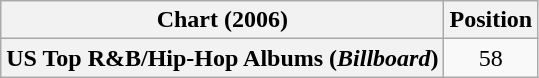<table class="wikitable plainrowheaders" style="text-align:center">
<tr>
<th>Chart (2006)</th>
<th>Position</th>
</tr>
<tr>
<th scope="row">US Top R&B/Hip-Hop Albums (<em>Billboard</em>)</th>
<td>58</td>
</tr>
</table>
